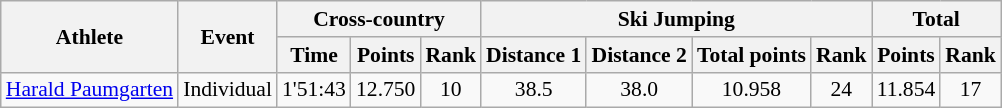<table class="wikitable" style="font-size:90%">
<tr>
<th rowspan="2">Athlete</th>
<th rowspan="2">Event</th>
<th colspan="3">Cross-country</th>
<th colspan="4">Ski Jumping</th>
<th colspan="2">Total</th>
</tr>
<tr>
<th>Time</th>
<th>Points</th>
<th>Rank</th>
<th>Distance 1</th>
<th>Distance 2</th>
<th>Total points</th>
<th>Rank</th>
<th>Points</th>
<th>Rank</th>
</tr>
<tr>
<td><a href='#'>Harald Paumgarten</a></td>
<td>Individual</td>
<td align="center">1'51:43</td>
<td align="center">12.750</td>
<td align="center">10</td>
<td align="center">38.5</td>
<td align="center">38.0</td>
<td align="center">10.958</td>
<td align="center">24</td>
<td align="center">11.854</td>
<td align="center">17</td>
</tr>
</table>
